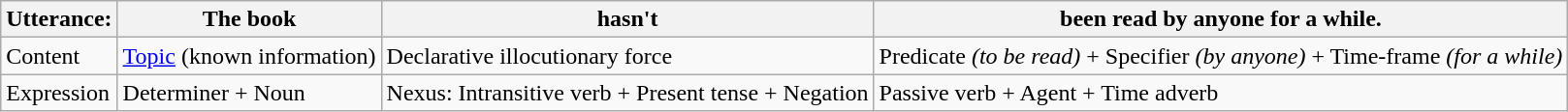<table class="wikitable" border="1">
<tr>
<th>Utterance:</th>
<th>The book</th>
<th>hasn't</th>
<th>been read by anyone for a while.</th>
</tr>
<tr>
<td>Content</td>
<td><a href='#'>Topic</a> (known information)</td>
<td>Declarative illocutionary force</td>
<td>Predicate <em>(to be read)</em> + Specifier <em>(by anyone)</em> + Time-frame <em>(for a while)</em></td>
</tr>
<tr>
<td>Expression</td>
<td>Determiner + Noun</td>
<td>Nexus: Intransitive verb + Present tense + Negation</td>
<td>Passive verb + Agent + Time adverb</td>
</tr>
</table>
